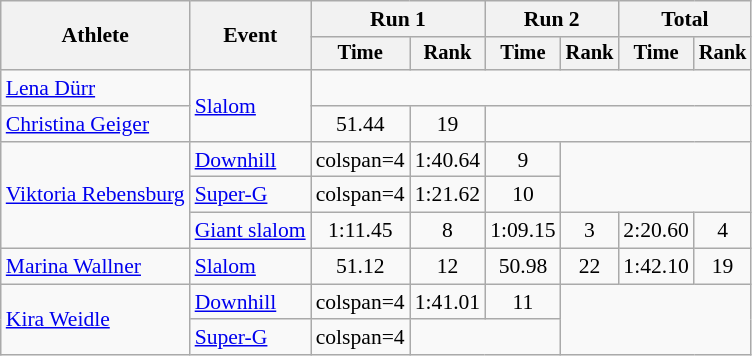<table class="wikitable" style="font-size:90%">
<tr>
<th rowspan=2>Athlete</th>
<th rowspan=2>Event</th>
<th colspan=2>Run 1</th>
<th colspan=2>Run 2</th>
<th colspan=2>Total</th>
</tr>
<tr style="font-size:95%">
<th>Time</th>
<th>Rank</th>
<th>Time</th>
<th>Rank</th>
<th>Time</th>
<th>Rank</th>
</tr>
<tr align=center>
<td align=left><a href='#'>Lena Dürr</a></td>
<td align=left rowspan=2><a href='#'>Slalom</a></td>
<td colspan=6></td>
</tr>
<tr align=center>
<td align=left><a href='#'>Christina Geiger</a></td>
<td>51.44</td>
<td>19</td>
<td colspan=4></td>
</tr>
<tr align=center>
<td align=left rowspan=3><a href='#'>Viktoria Rebensburg</a></td>
<td align=left><a href='#'>Downhill</a></td>
<td>colspan=4</td>
<td>1:40.64</td>
<td>9</td>
</tr>
<tr align=center>
<td align=left><a href='#'>Super-G</a></td>
<td>colspan=4</td>
<td>1:21.62</td>
<td>10</td>
</tr>
<tr align=center>
<td align=left><a href='#'>Giant slalom</a></td>
<td>1:11.45</td>
<td>8</td>
<td>1:09.15</td>
<td>3</td>
<td>2:20.60</td>
<td>4</td>
</tr>
<tr align=center>
<td align=left><a href='#'>Marina Wallner</a></td>
<td align=left><a href='#'>Slalom</a></td>
<td>51.12</td>
<td>12</td>
<td>50.98</td>
<td>22</td>
<td>1:42.10</td>
<td>19</td>
</tr>
<tr align=center>
<td align=left rowspan=2><a href='#'>Kira Weidle</a></td>
<td align=left><a href='#'>Downhill</a></td>
<td>colspan=4</td>
<td>1:41.01</td>
<td>11</td>
</tr>
<tr align=center>
<td align=left><a href='#'>Super-G</a></td>
<td>colspan=4</td>
<td colspan=2></td>
</tr>
</table>
